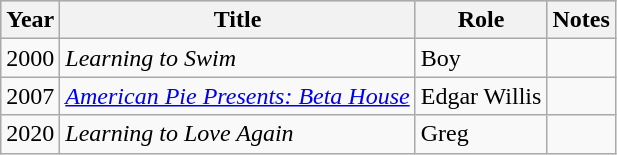<table class="wikitable">
<tr style="background:#ccc; text-align:center;">
<th>Year</th>
<th>Title</th>
<th>Role</th>
<th>Notes</th>
</tr>
<tr>
<td>2000</td>
<td><em>Learning to Swim</em></td>
<td>Boy</td>
<td></td>
</tr>
<tr>
<td>2007</td>
<td><em><a href='#'>American Pie Presents: Beta House</a></em></td>
<td>Edgar Willis</td>
<td></td>
</tr>
<tr>
<td>2020</td>
<td><em>Learning to Love Again</em></td>
<td>Greg</td>
<td></td>
</tr>
</table>
